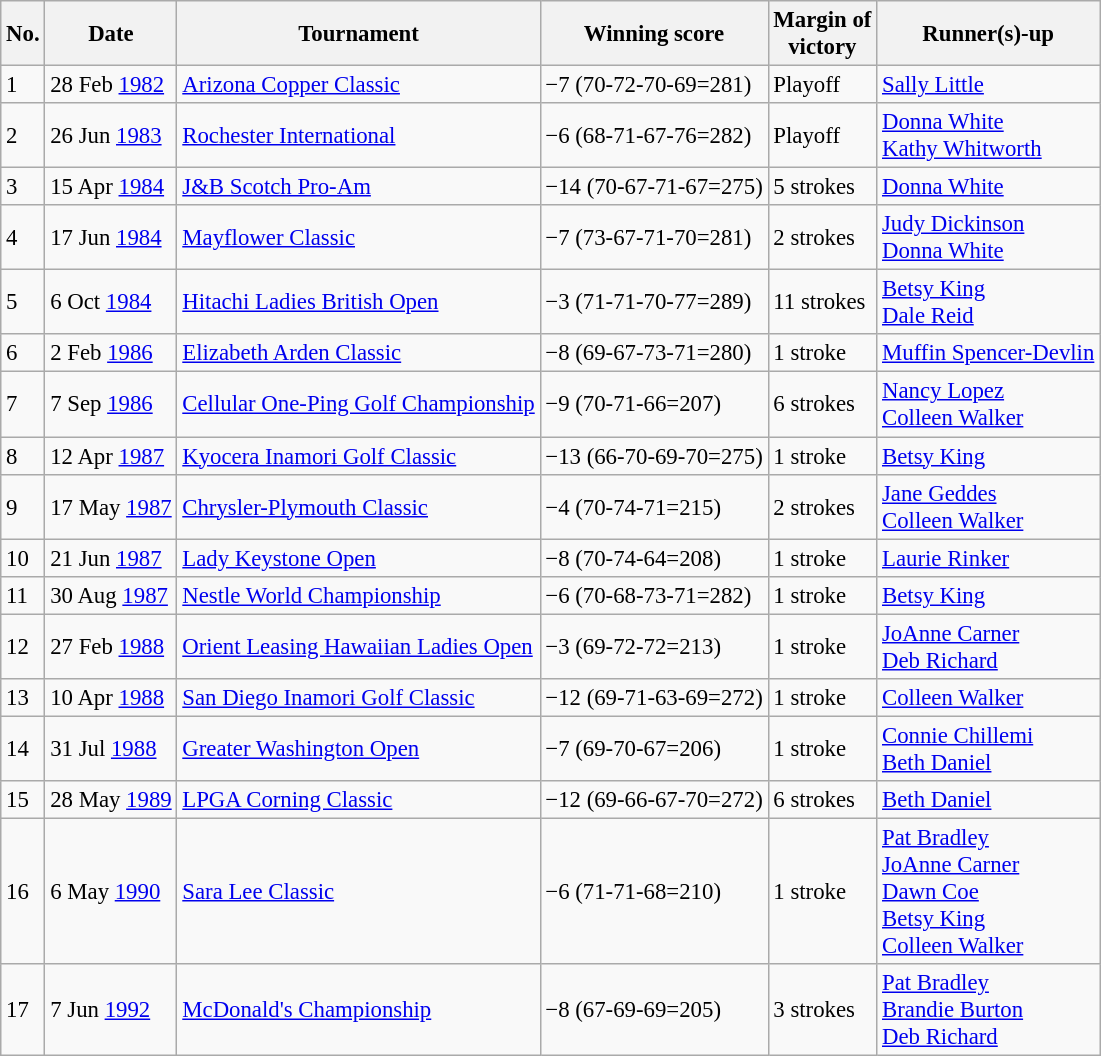<table class="wikitable" style="font-size:95%;">
<tr>
<th>No.</th>
<th>Date</th>
<th>Tournament</th>
<th>Winning score</th>
<th>Margin of<br>victory</th>
<th>Runner(s)-up</th>
</tr>
<tr>
<td>1</td>
<td>28 Feb <a href='#'>1982</a></td>
<td><a href='#'>Arizona Copper Classic</a></td>
<td>−7 (70-72-70-69=281)</td>
<td>Playoff</td>
<td> <a href='#'>Sally Little</a></td>
</tr>
<tr>
<td>2</td>
<td>26 Jun <a href='#'>1983</a></td>
<td><a href='#'>Rochester International</a></td>
<td>−6 (68-71-67-76=282)</td>
<td>Playoff</td>
<td> <a href='#'>Donna White</a><br> <a href='#'>Kathy Whitworth</a></td>
</tr>
<tr>
<td>3</td>
<td>15 Apr <a href='#'>1984</a></td>
<td><a href='#'>J&B Scotch Pro-Am</a></td>
<td>−14 (70-67-71-67=275)</td>
<td>5 strokes</td>
<td> <a href='#'>Donna White</a></td>
</tr>
<tr>
<td>4</td>
<td>17 Jun <a href='#'>1984</a></td>
<td><a href='#'>Mayflower Classic</a></td>
<td>−7 (73-67-71-70=281)</td>
<td>2 strokes</td>
<td> <a href='#'>Judy Dickinson</a><br> <a href='#'>Donna White</a></td>
</tr>
<tr>
<td>5</td>
<td>6 Oct <a href='#'>1984</a></td>
<td><a href='#'>Hitachi Ladies British Open</a></td>
<td>−3 (71-71-70-77=289)</td>
<td>11 strokes</td>
<td> <a href='#'>Betsy King</a><br> <a href='#'>Dale Reid</a></td>
</tr>
<tr>
<td>6</td>
<td>2 Feb <a href='#'>1986</a></td>
<td><a href='#'>Elizabeth Arden Classic</a></td>
<td>−8 (69-67-73-71=280)</td>
<td>1 stroke</td>
<td> <a href='#'>Muffin Spencer-Devlin</a></td>
</tr>
<tr>
<td>7</td>
<td>7 Sep <a href='#'>1986</a></td>
<td><a href='#'>Cellular One-Ping Golf Championship</a></td>
<td>−9 (70-71-66=207)</td>
<td>6 strokes</td>
<td> <a href='#'>Nancy Lopez</a><br> <a href='#'>Colleen Walker</a></td>
</tr>
<tr>
<td>8</td>
<td>12 Apr <a href='#'>1987</a></td>
<td><a href='#'>Kyocera Inamori Golf Classic</a></td>
<td>−13 (66-70-69-70=275)</td>
<td>1 stroke</td>
<td> <a href='#'>Betsy King</a></td>
</tr>
<tr>
<td>9</td>
<td>17 May <a href='#'>1987</a></td>
<td><a href='#'>Chrysler-Plymouth Classic</a></td>
<td>−4 (70-74-71=215)</td>
<td>2 strokes</td>
<td> <a href='#'>Jane Geddes</a><br> <a href='#'>Colleen Walker</a></td>
</tr>
<tr>
<td>10</td>
<td>21 Jun <a href='#'>1987</a></td>
<td><a href='#'>Lady Keystone Open</a></td>
<td>−8 (70-74-64=208)</td>
<td>1 stroke</td>
<td> <a href='#'>Laurie Rinker</a></td>
</tr>
<tr>
<td>11</td>
<td>30 Aug <a href='#'>1987</a></td>
<td><a href='#'>Nestle World Championship</a></td>
<td>−6 (70-68-73-71=282)</td>
<td>1 stroke</td>
<td> <a href='#'>Betsy King</a></td>
</tr>
<tr>
<td>12</td>
<td>27 Feb <a href='#'>1988</a></td>
<td><a href='#'>Orient Leasing Hawaiian Ladies Open</a></td>
<td>−3 (69-72-72=213)</td>
<td>1 stroke</td>
<td> <a href='#'>JoAnne Carner</a><br> <a href='#'>Deb Richard</a></td>
</tr>
<tr>
<td>13</td>
<td>10 Apr <a href='#'>1988</a></td>
<td><a href='#'>San Diego Inamori Golf Classic</a></td>
<td>−12 (69-71-63-69=272)</td>
<td>1 stroke</td>
<td> <a href='#'>Colleen Walker</a></td>
</tr>
<tr>
<td>14</td>
<td>31 Jul <a href='#'>1988</a></td>
<td><a href='#'>Greater Washington Open</a></td>
<td>−7 (69-70-67=206)</td>
<td>1 stroke</td>
<td> <a href='#'>Connie Chillemi</a><br> <a href='#'>Beth Daniel</a></td>
</tr>
<tr>
<td>15</td>
<td>28 May <a href='#'>1989</a></td>
<td><a href='#'>LPGA Corning Classic</a></td>
<td>−12 (69-66-67-70=272)</td>
<td>6 strokes</td>
<td> <a href='#'>Beth Daniel</a></td>
</tr>
<tr>
<td>16</td>
<td>6 May <a href='#'>1990</a></td>
<td><a href='#'>Sara Lee Classic</a></td>
<td>−6 (71-71-68=210)</td>
<td>1 stroke</td>
<td> <a href='#'>Pat Bradley</a><br> <a href='#'>JoAnne Carner</a><br> <a href='#'>Dawn Coe</a><br> <a href='#'>Betsy King</a><br> <a href='#'>Colleen Walker</a></td>
</tr>
<tr>
<td>17</td>
<td>7 Jun <a href='#'>1992</a></td>
<td><a href='#'>McDonald's Championship</a></td>
<td>−8 (67-69-69=205)</td>
<td>3 strokes</td>
<td> <a href='#'>Pat Bradley</a><br> <a href='#'>Brandie Burton</a><br> <a href='#'>Deb Richard</a></td>
</tr>
</table>
